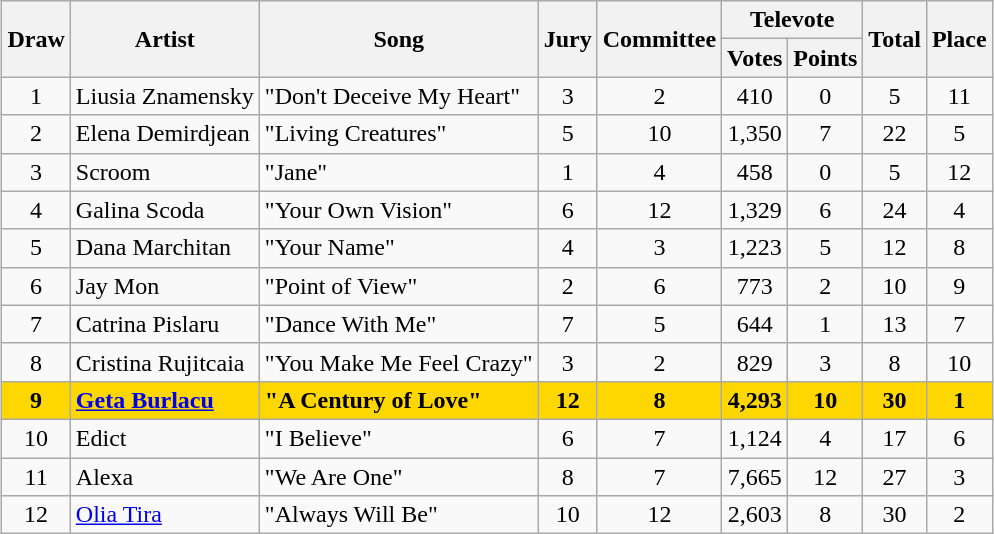<table class="sortable wikitable" style="margin: 1em auto 1em auto; text-align:center;">
<tr>
<th rowspan="2">Draw</th>
<th rowspan="2">Artist</th>
<th rowspan="2">Song</th>
<th rowspan="2">Jury</th>
<th rowspan="2">Committee</th>
<th colspan="2">Televote</th>
<th rowspan="2">Total</th>
<th rowspan="2">Place</th>
</tr>
<tr>
<th>Votes</th>
<th>Points</th>
</tr>
<tr>
<td>1</td>
<td align="left">Liusia Znamensky</td>
<td align="left">"Don't Deceive My Heart"</td>
<td>3</td>
<td>2</td>
<td>410</td>
<td>0</td>
<td>5</td>
<td>11</td>
</tr>
<tr>
<td>2</td>
<td align="left">Elena Demirdjean</td>
<td align="left">"Living Creatures"</td>
<td>5</td>
<td>10</td>
<td>1,350</td>
<td>7</td>
<td>22</td>
<td>5</td>
</tr>
<tr>
<td>3</td>
<td align="left">Scroom</td>
<td align="left">"Jane"</td>
<td>1</td>
<td>4</td>
<td>458</td>
<td>0</td>
<td>5</td>
<td>12</td>
</tr>
<tr>
<td>4</td>
<td align="left">Galina Scoda</td>
<td align="left">"Your Own Vision"</td>
<td>6</td>
<td>12</td>
<td>1,329</td>
<td>6</td>
<td>24</td>
<td>4</td>
</tr>
<tr>
<td>5</td>
<td align="left">Dana Marchitan</td>
<td align="left">"Your Name"</td>
<td>4</td>
<td>3</td>
<td>1,223</td>
<td>5</td>
<td>12</td>
<td>8</td>
</tr>
<tr>
<td>6</td>
<td align="left">Jay Mon</td>
<td align="left">"Point of View"</td>
<td>2</td>
<td>6</td>
<td>773</td>
<td>2</td>
<td>10</td>
<td>9</td>
</tr>
<tr>
<td>7</td>
<td align="left">Catrina Pislaru</td>
<td align="left">"Dance With Me"</td>
<td>7</td>
<td>5</td>
<td>644</td>
<td>1</td>
<td>13</td>
<td>7</td>
</tr>
<tr>
<td>8</td>
<td align="left">Cristina Rujitcaia</td>
<td align="left">"You Make Me Feel Crazy"</td>
<td>3</td>
<td>2</td>
<td>829</td>
<td>3</td>
<td>8</td>
<td>10</td>
</tr>
<tr style="font-weight:bold; background:gold;">
<td>9</td>
<td align="left"><a href='#'>Geta Burlacu</a></td>
<td align="left">"A Century of Love"</td>
<td>12</td>
<td>8</td>
<td>4,293</td>
<td>10</td>
<td>30</td>
<td>1</td>
</tr>
<tr>
<td>10</td>
<td align="left">Edict</td>
<td align="left">"I Believe"</td>
<td>6</td>
<td>7</td>
<td>1,124</td>
<td>4</td>
<td>17</td>
<td>6</td>
</tr>
<tr>
<td>11</td>
<td align="left">Alexa</td>
<td align="left">"We Are One"</td>
<td>8</td>
<td>7</td>
<td>7,665</td>
<td>12</td>
<td>27</td>
<td>3</td>
</tr>
<tr>
<td>12</td>
<td align="left"><a href='#'>Olia Tira</a></td>
<td align="left">"Always Will Be"</td>
<td>10</td>
<td>12</td>
<td>2,603</td>
<td>8</td>
<td>30</td>
<td>2</td>
</tr>
</table>
